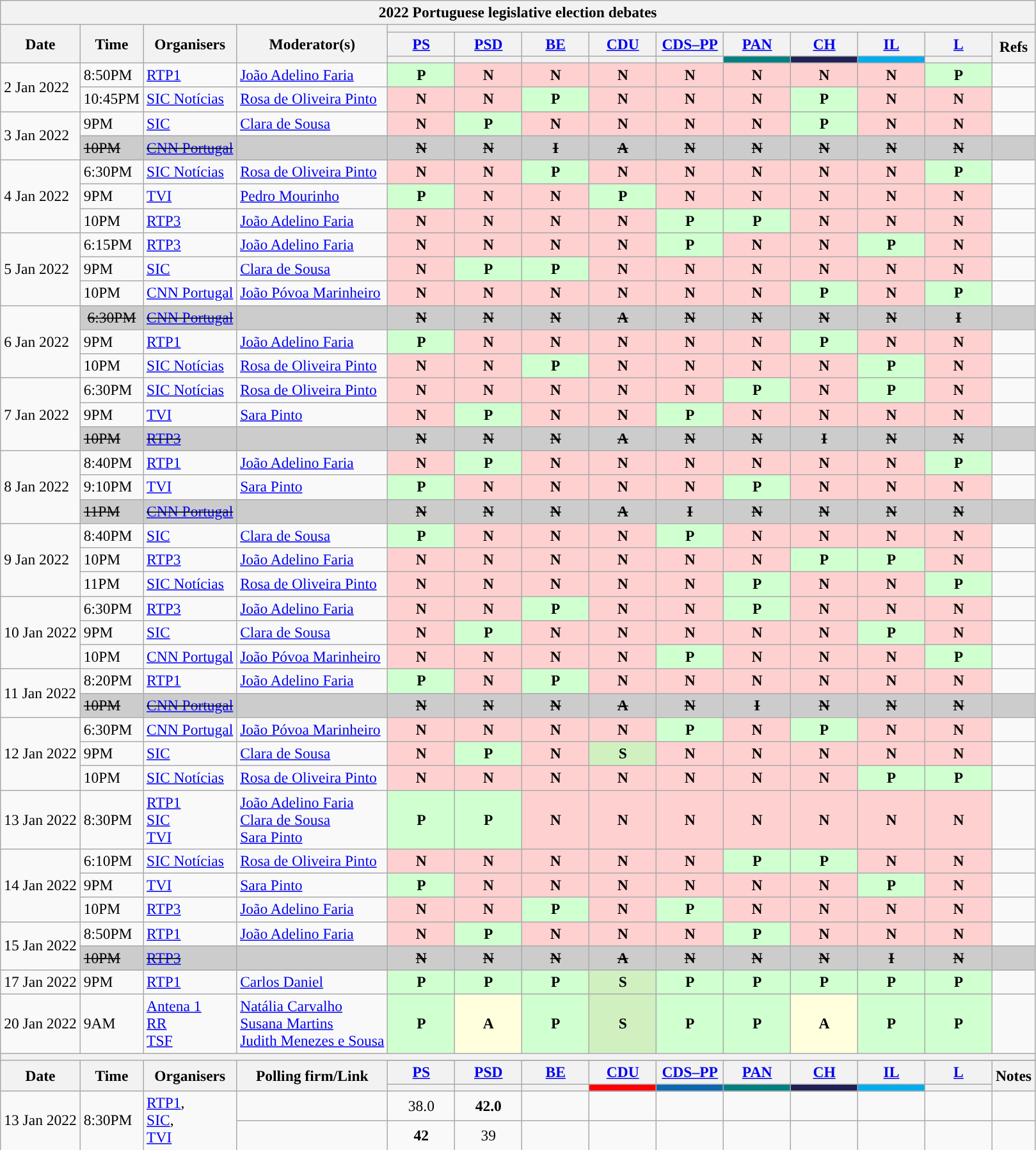<table class="wikitable" style="font-size:98%; text-align:center;">
<tr>
<th colspan="22">2022 Portuguese legislative election debates</th>
</tr>
<tr>
<th rowspan="3">Date</th>
<th rowspan="3">Time</th>
<th rowspan="3">Organisers</th>
<th rowspan="3">Moderator(s)</th>
<th colspan="19">        </th>
</tr>
<tr>
<th scope="col" style="width:4em;"><a href='#'>PS</a><br></th>
<th scope="col" style="width:4em;"><a href='#'>PSD</a><br></th>
<th scope="col" style="width:4em;"><a href='#'>BE</a><br></th>
<th scope="col" style="width:4em;"><a href='#'>CDU</a><br></th>
<th scope="col" style="width:4em;"><a href='#'>CDS–PP</a><br></th>
<th scope="col" style="width:4em;"><a href='#'>PAN</a><br></th>
<th scope="col" style="width:4em;"><a href='#'>CH</a><br></th>
<th scope="col" style="width:4em;"><a href='#'>IL</a><br></th>
<th scope="col" style="width:4em;"><a href='#'>L</a><br></th>
<th rowspan="2">Refs</th>
</tr>
<tr>
<th style="background:"></th>
<th style="background:"></th>
<th style="background:"></th>
<th class="sortable" style="background:"></th>
<th style="background:"></th>
<th style="background:Teal;"></th>
<th style="background:#202056;"></th>
<th style="background:#00ADEF;"></th>
<th style="background:"></th>
</tr>
<tr>
<td rowspan="2" style="white-space:nowrap; text-align:left;">2 Jan 2022</td>
<td style="white-space:nowrap; text-align:left;">8:50PM</td>
<td style="white-space:nowrap; text-align:left;"><a href='#'>RTP1</a></td>
<td style="white-space:nowrap; text-align:left;"><a href='#'>João Adelino Faria</a></td>
<td style="background:#D0FFD0;"><strong>P</strong></td>
<td style="background:#FFD0D0;"><strong>N</strong></td>
<td style="background:#FFD0D0;"><strong>N</strong></td>
<td style="background:#FFD0D0;"><strong>N</strong></td>
<td style="background:#FFD0D0;"><strong>N</strong></td>
<td style="background:#FFD0D0;"><strong>N</strong></td>
<td style="background:#FFD0D0;"><strong>N</strong></td>
<td style="background:#FFD0D0;"><strong>N</strong></td>
<td style="background:#D0FFD0;"><strong>P</strong></td>
<td></td>
</tr>
<tr>
<td style="white-space:nowrap; text-align:left;">10:45PM</td>
<td style="white-space:nowrap; text-align:left;"><a href='#'>SIC Notícias</a></td>
<td style="white-space:nowrap; text-align:left;"><a href='#'>Rosa de Oliveira Pinto</a></td>
<td style="background:#FFD0D0;"><strong>N</strong></td>
<td style="background:#FFD0D0;"><strong>N</strong></td>
<td style="background:#D0FFD0;"><strong>P</strong></td>
<td style="background:#FFD0D0;"><strong>N</strong></td>
<td style="background:#FFD0D0;"><strong>N</strong></td>
<td style="background:#FFD0D0;"><strong>N</strong></td>
<td style="background:#D0FFD0;"><strong>P</strong></td>
<td style="background:#FFD0D0;"><strong>N</strong></td>
<td style="background:#FFD0D0;"><strong>N</strong></td>
<td></td>
</tr>
<tr>
<td rowspan="2" style="white-space:nowrap; text-align:left;">3 Jan 2022</td>
<td style="white-space:nowrap; text-align:left;">9PM</td>
<td style="white-space:nowrap; text-align:left;"><a href='#'>SIC</a></td>
<td style="white-space:nowrap; text-align:left;"><a href='#'>Clara de Sousa</a></td>
<td style="background:#FFD0D0;"><strong>N</strong></td>
<td style="background:#D0FFD0;"><strong>P</strong></td>
<td style="background:#FFD0D0;"><strong>N</strong></td>
<td style="background:#FFD0D0;"><strong>N</strong></td>
<td style="background:#FFD0D0;"><strong>N</strong></td>
<td style="background:#FFD0D0;"><strong>N</strong></td>
<td style="background:#D0FFD0;"><strong>P</strong></td>
<td style="background:#FFD0D0;"><strong>N</strong></td>
<td style="background:#FFD0D0;"><strong>N</strong></td>
<td></td>
</tr>
<tr style="background:#ccc;">
<td style="white-space:nowrap; text-align:left;"><s>10PM</s></td>
<td style="white-space:nowrap; text-align:left;"><s><a href='#'>CNN Portugal</a></s></td>
<td style="white-space:nowrap; text-align:left;"></td>
<td><s><strong>N</strong></s></td>
<td><s><strong>N</strong></s></td>
<td><s><strong>I</strong></s></td>
<td><s><strong>A</strong></s></td>
<td><s><strong>N</strong></s></td>
<td><s><strong>N</strong></s></td>
<td><s><strong>N</strong></s></td>
<td><s><strong>N</strong></s></td>
<td><s><strong>N</strong></s></td>
<td> </td>
</tr>
<tr>
<td rowspan="3" style="white-space:nowrap; text-align:left;">4 Jan 2022</td>
<td style="white-space:nowrap; text-align:left;">6:30PM</td>
<td style="white-space:nowrap; text-align:left;"><a href='#'>SIC Notícias</a></td>
<td style="white-space:nowrap; text-align:left;"><a href='#'>Rosa de Oliveira Pinto</a></td>
<td style="background:#FFD0D0;"><strong>N</strong></td>
<td style="background:#FFD0D0;"><strong>N</strong></td>
<td style="background:#D0FFD0;"><strong>P</strong></td>
<td style="background:#FFD0D0;"><strong>N</strong></td>
<td style="background:#FFD0D0;"><strong>N</strong></td>
<td style="background:#FFD0D0;"><strong>N</strong></td>
<td style="background:#FFD0D0;"><strong>N</strong></td>
<td style="background:#FFD0D0;"><strong>N</strong></td>
<td style="background:#D0FFD0;"><strong>P</strong></td>
<td></td>
</tr>
<tr>
<td style="white-space:nowrap; text-align:left;">9PM</td>
<td style="white-space:nowrap; text-align:left;"><a href='#'>TVI</a></td>
<td style="white-space:nowrap; text-align:left;"><a href='#'>Pedro Mourinho</a></td>
<td style="background:#D0FFD0;"><strong>P</strong></td>
<td style="background:#FFD0D0;"><strong>N</strong></td>
<td style="background:#FFD0D0;"><strong>N</strong></td>
<td style="background:#D0FFD0;"><strong>P</strong></td>
<td style="background:#FFD0D0;"><strong>N</strong></td>
<td style="background:#FFD0D0;"><strong>N</strong></td>
<td style="background:#FFD0D0;"><strong>N</strong></td>
<td style="background:#FFD0D0;"><strong>N</strong></td>
<td style="background:#FFD0D0;"><strong>N</strong></td>
<td></td>
</tr>
<tr>
<td style="white-space:nowrap; text-align:left;">10PM</td>
<td style="white-space:nowrap; text-align:left;"><a href='#'>RTP3</a></td>
<td style="white-space:nowrap; text-align:left;"><a href='#'>João Adelino Faria</a></td>
<td style="background:#FFD0D0;"><strong>N</strong></td>
<td style="background:#FFD0D0;"><strong>N</strong></td>
<td style="background:#FFD0D0;"><strong>N</strong></td>
<td style="background:#FFD0D0;"><strong>N</strong></td>
<td style="background:#D0FFD0;"><strong>P</strong></td>
<td style="background:#D0FFD0;"><strong>P</strong></td>
<td style="background:#FFD0D0;"><strong>N</strong></td>
<td style="background:#FFD0D0;"><strong>N</strong></td>
<td style="background:#FFD0D0;"><strong>N</strong></td>
<td></td>
</tr>
<tr>
<td rowspan="3" style="white-space:nowrap; text-align:left;">5 Jan 2022</td>
<td style="white-space:nowrap; text-align:left;">6:15PM</td>
<td style="white-space:nowrap; text-align:left;"><a href='#'>RTP3</a></td>
<td style="white-space:nowrap; text-align:left;"><a href='#'>João Adelino Faria</a></td>
<td style="background:#FFD0D0;"><strong>N</strong></td>
<td style="background:#FFD0D0;"><strong>N</strong></td>
<td style="background:#FFD0D0;"><strong>N</strong></td>
<td style="background:#FFD0D0;"><strong>N</strong></td>
<td style="background:#D0FFD0;"><strong>P</strong></td>
<td style="background:#FFD0D0;"><strong>N</strong></td>
<td style="background:#FFD0D0;"><strong>N</strong></td>
<td style="background:#D0FFD0;"><strong>P</strong></td>
<td style="background:#FFD0D0;"><strong>N</strong></td>
<td></td>
</tr>
<tr>
<td style="white-space:nowrap; text-align:left;">9PM</td>
<td style="white-space:nowrap; text-align:left;"><a href='#'>SIC</a></td>
<td style="white-space:nowrap; text-align:left;"><a href='#'>Clara de Sousa</a></td>
<td style="background:#FFD0D0;"><strong>N</strong></td>
<td style="background:#D0FFD0;"><strong>P</strong></td>
<td style="background:#D0FFD0;"><strong>P</strong></td>
<td style="background:#FFD0D0;"><strong>N</strong></td>
<td style="background:#FFD0D0;"><strong>N</strong></td>
<td style="background:#FFD0D0;"><strong>N</strong></td>
<td style="background:#FFD0D0;"><strong>N</strong></td>
<td style="background:#FFD0D0;"><strong>N</strong></td>
<td style="background:#FFD0D0;"><strong>N</strong></td>
<td></td>
</tr>
<tr>
<td style="white-space:nowrap; text-align:left;">10PM</td>
<td style="white-space:nowrap; text-align:left;"><a href='#'>CNN Portugal</a></td>
<td style="white-space:nowrap; text-align:left;"><a href='#'>João Póvoa Marinheiro</a></td>
<td style="background:#FFD0D0;"><strong>N</strong></td>
<td style="background:#FFD0D0;"><strong>N</strong></td>
<td style="background:#FFD0D0;"><strong>N</strong></td>
<td style="background:#FFD0D0;"><strong>N</strong></td>
<td style="background:#FFD0D0;"><strong>N</strong></td>
<td style="background:#FFD0D0;"><strong>N</strong></td>
<td style="background:#D0FFD0;"><strong>P</strong></td>
<td style="background:#FFD0D0;"><strong>N</strong></td>
<td style="background:#D0FFD0;"><strong>P</strong></td>
<td></td>
</tr>
<tr>
<td rowspan="3" style="white-space:nowrap; text-align:left;">6 Jan 2022</td>
<td style="background:#ccc;" text-align:left;"><s>6:30PM</s></td>
<td style="background:#ccc;" text-align:left;"><s><a href='#'>CNN Portugal</a></s></td>
<td style="background:#ccc;" text-align:left;"></td>
<td style="background:#ccc;"><s><strong>N</strong></s></td>
<td style="background:#ccc;"><s><strong>N</strong></s></td>
<td style="background:#ccc;"><s><strong>N</strong></s></td>
<td style="background:#ccc;"><s><strong>A</strong></s></td>
<td style="background:#ccc;"><s><strong>N</strong></s></td>
<td style="background:#ccc;"><s><strong>N</strong></s></td>
<td style="background:#ccc;"><s><strong>N</strong></s></td>
<td style="background:#ccc;"><s><strong>N</strong></s></td>
<td style="background:#ccc;"><s><strong>I</strong></s></td>
<td style="background:#ccc;"> </td>
</tr>
<tr>
<td style="white-space:nowrap; text-align:left;">9PM</td>
<td style="white-space:nowrap; text-align:left;"><a href='#'>RTP1</a></td>
<td style="white-space:nowrap; text-align:left;"><a href='#'>João Adelino Faria</a></td>
<td style="background:#D0FFD0;"><strong>P</strong></td>
<td style="background:#FFD0D0;"><strong>N</strong></td>
<td style="background:#FFD0D0;"><strong>N</strong></td>
<td style="background:#FFD0D0;"><strong>N</strong></td>
<td style="background:#FFD0D0;"><strong>N</strong></td>
<td style="background:#FFD0D0;"><strong>N</strong></td>
<td style="background:#D0FFD0;"><strong>P</strong></td>
<td style="background:#FFD0D0;"><strong>N</strong></td>
<td style="background:#FFD0D0;"><strong>N</strong></td>
<td></td>
</tr>
<tr>
<td style="white-space:nowrap; text-align:left;">10PM</td>
<td style="white-space:nowrap; text-align:left;"><a href='#'>SIC Notícias</a></td>
<td style="white-space:nowrap; text-align:left;"><a href='#'>Rosa de Oliveira Pinto</a></td>
<td style="background:#FFD0D0;"><strong>N</strong></td>
<td style="background:#FFD0D0;"><strong>N</strong></td>
<td style="background:#D0FFD0;"><strong>P</strong></td>
<td style="background:#FFD0D0;"><strong>N</strong></td>
<td style="background:#FFD0D0;"><strong>N</strong></td>
<td style="background:#FFD0D0;"><strong>N</strong></td>
<td style="background:#FFD0D0;"><strong>N</strong></td>
<td style="background:#D0FFD0;"><strong>P</strong></td>
<td style="background:#FFD0D0;"><strong>N</strong></td>
<td></td>
</tr>
<tr>
<td rowspan="3" style="white-space:nowrap; text-align:left;">7 Jan 2022</td>
<td style="white-space:nowrap; text-align:left;">6:30PM</td>
<td style="white-space:nowrap; text-align:left;"><a href='#'>SIC Notícias</a></td>
<td style="white-space:nowrap; text-align:left;"><a href='#'>Rosa de Oliveira Pinto</a></td>
<td style="background:#FFD0D0;"><strong>N</strong></td>
<td style="background:#FFD0D0;"><strong>N</strong></td>
<td style="background:#FFD0D0;"><strong>N</strong></td>
<td style="background:#FFD0D0;"><strong>N</strong></td>
<td style="background:#FFD0D0;"><strong>N</strong></td>
<td style="background:#D0FFD0;"><strong>P</strong></td>
<td style="background:#FFD0D0;"><strong>N</strong></td>
<td style="background:#D0FFD0;"><strong>P</strong></td>
<td style="background:#FFD0D0;"><strong>N</strong></td>
<td></td>
</tr>
<tr>
<td style="white-space:nowrap; text-align:left;">9PM</td>
<td style="white-space:nowrap; text-align:left;"><a href='#'>TVI</a></td>
<td style="white-space:nowrap; text-align:left;"><a href='#'>Sara Pinto</a></td>
<td style="background:#FFD0D0;"><strong>N</strong></td>
<td style="background:#D0FFD0;"><strong>P</strong></td>
<td style="background:#FFD0D0;"><strong>N</strong></td>
<td style="background:#FFD0D0;"><strong>N</strong></td>
<td style="background:#D0FFD0;"><strong>P</strong></td>
<td style="background:#FFD0D0;"><strong>N</strong></td>
<td style="background:#FFD0D0;"><strong>N</strong></td>
<td style="background:#FFD0D0;"><strong>N</strong></td>
<td style="background:#FFD0D0;"><strong>N</strong></td>
<td></td>
</tr>
<tr style="background:#ccc;">
<td style="white-space:nowrap; text-align:left;"><s>10PM</s></td>
<td style="white-space:nowrap; text-align:left;"><s><a href='#'>RTP3</a></s></td>
<td style="white-space:nowrap; text-align:left;"></td>
<td><s><strong>N</strong></s></td>
<td><s><strong>N</strong></s></td>
<td><s><strong>N</strong></s></td>
<td><s><strong>A</strong></s></td>
<td><s><strong>N</strong></s></td>
<td><s><strong>N</strong></s></td>
<td><s><strong>I</strong></s></td>
<td><s><strong>N</strong></s></td>
<td><s><strong>N</strong></s></td>
<td> </td>
</tr>
<tr>
<td rowspan="3" style="white-space:nowrap; text-align:left;">8 Jan 2022</td>
<td style="white-space:nowrap; text-align:left;">8:40PM</td>
<td style="white-space:nowrap; text-align:left;"><a href='#'>RTP1</a></td>
<td style="white-space:nowrap; text-align:left;"><a href='#'>João Adelino Faria</a></td>
<td style="background:#FFD0D0;"><strong>N</strong></td>
<td style="background:#D0FFD0;"><strong>P</strong></td>
<td style="background:#FFD0D0;"><strong>N</strong></td>
<td style="background:#FFD0D0;"><strong>N</strong></td>
<td style="background:#FFD0D0;"><strong>N</strong></td>
<td style="background:#FFD0D0;"><strong>N</strong></td>
<td style="background:#FFD0D0;"><strong>N</strong></td>
<td style="background:#FFD0D0;"><strong>N</strong></td>
<td style="background:#D0FFD0;"><strong>P</strong></td>
<td></td>
</tr>
<tr>
<td style="white-space:nowrap; text-align:left;">9:10PM</td>
<td style="white-space:nowrap; text-align:left;"><a href='#'>TVI</a></td>
<td style="white-space:nowrap; text-align:left;"><a href='#'>Sara Pinto</a></td>
<td style="background:#D0FFD0;"><strong>P</strong></td>
<td style="background:#FFD0D0;"><strong>N</strong></td>
<td style="background:#FFD0D0;"><strong>N</strong></td>
<td style="background:#FFD0D0;"><strong>N</strong></td>
<td style="background:#FFD0D0;"><strong>N</strong></td>
<td style="background:#D0FFD0;"><strong>P</strong></td>
<td style="background:#FFD0D0;"><strong>N</strong></td>
<td style="background:#FFD0D0;"><strong>N</strong></td>
<td style="background:#FFD0D0;"><strong>N</strong></td>
<td></td>
</tr>
<tr style="background:#ccc;">
<td style="white-space:nowrap; text-align:left;"><s>11PM</s></td>
<td style="white-space:nowrap; text-align:left;"><s><a href='#'>CNN Portugal</a></s></td>
<td style="white-space:nowrap; text-align:left;"></td>
<td><s><strong>N</strong></s></td>
<td><s><strong>N</strong></s></td>
<td><s><strong>N</strong></s></td>
<td><s><strong>A</strong></s></td>
<td><s><strong>I</strong></s></td>
<td><s><strong>N</strong></s></td>
<td><s><strong>N</strong></s></td>
<td><s><strong>N</strong></s></td>
<td><s><strong>N</strong></s></td>
<td> </td>
</tr>
<tr>
<td rowspan="3" style="white-space:nowrap; text-align:left;">9 Jan 2022</td>
<td style="white-space:nowrap; text-align:left;">8:40PM</td>
<td style="white-space:nowrap; text-align:left;"><a href='#'>SIC</a></td>
<td style="white-space:nowrap; text-align:left;"><a href='#'>Clara de Sousa</a></td>
<td style="background:#D0FFD0;"><strong>P</strong></td>
<td style="background:#FFD0D0;"><strong>N</strong></td>
<td style="background:#FFD0D0;"><strong>N</strong></td>
<td style="background:#FFD0D0;"><strong>N</strong></td>
<td style="background:#D0FFD0;"><strong>P</strong></td>
<td style="background:#FFD0D0;"><strong>N</strong></td>
<td style="background:#FFD0D0;"><strong>N</strong></td>
<td style="background:#FFD0D0;"><strong>N</strong></td>
<td style="background:#FFD0D0;"><strong>N</strong></td>
<td></td>
</tr>
<tr>
<td style="white-space:nowrap; text-align:left;">10PM</td>
<td style="white-space:nowrap; text-align:left;"><a href='#'>RTP3</a></td>
<td style="white-space:nowrap; text-align:left;"><a href='#'>João Adelino Faria</a></td>
<td style="background:#FFD0D0;"><strong>N</strong></td>
<td style="background:#FFD0D0;"><strong>N</strong></td>
<td style="background:#FFD0D0;"><strong>N</strong></td>
<td style="background:#FFD0D0;"><strong>N</strong></td>
<td style="background:#FFD0D0;"><strong>N</strong></td>
<td style="background:#FFD0D0;"><strong>N</strong></td>
<td style="background:#D0FFD0;"><strong>P</strong></td>
<td style="background:#D0FFD0;"><strong>P</strong></td>
<td style="background:#FFD0D0;"><strong>N</strong></td>
<td></td>
</tr>
<tr>
<td style="white-space:nowrap; text-align:left;">11PM</td>
<td style="white-space:nowrap; text-align:left;"><a href='#'>SIC Notícias</a></td>
<td style="white-space:nowrap; text-align:left;"><a href='#'>Rosa de Oliveira Pinto</a></td>
<td style="background:#FFD0D0;"><strong>N</strong></td>
<td style="background:#FFD0D0;"><strong>N</strong></td>
<td style="background:#FFD0D0;"><strong>N</strong></td>
<td style="background:#FFD0D0;"><strong>N</strong></td>
<td style="background:#FFD0D0;"><strong>N</strong></td>
<td style="background:#D0FFD0;"><strong>P</strong></td>
<td style="background:#FFD0D0;"><strong>N</strong></td>
<td style="background:#FFD0D0;"><strong>N</strong></td>
<td style="background:#D0FFD0;"><strong>P</strong></td>
<td></td>
</tr>
<tr>
<td rowspan="3" style="white-space:nowrap; text-align:left;">10 Jan 2022</td>
<td style="white-space:nowrap; text-align:left;">6:30PM</td>
<td style="white-space:nowrap; text-align:left;"><a href='#'>RTP3</a></td>
<td style="white-space:nowrap; text-align:left;"><a href='#'>João Adelino Faria</a></td>
<td style="background:#FFD0D0;"><strong>N</strong></td>
<td style="background:#FFD0D0;"><strong>N</strong></td>
<td style="background:#D0FFD0;"><strong>P</strong></td>
<td style="background:#FFD0D0;"><strong>N</strong></td>
<td style="background:#FFD0D0;"><strong>N</strong></td>
<td style="background:#D0FFD0;"><strong>P</strong></td>
<td style="background:#FFD0D0;"><strong>N</strong></td>
<td style="background:#FFD0D0;"><strong>N</strong></td>
<td style="background:#FFD0D0;"><strong>N</strong></td>
<td></td>
</tr>
<tr>
<td style="white-space:nowrap; text-align:left;">9PM</td>
<td style="white-space:nowrap; text-align:left;"><a href='#'>SIC</a></td>
<td style="white-space:nowrap; text-align:left;"><a href='#'>Clara de Sousa</a></td>
<td style="background:#FFD0D0;"><strong>N</strong></td>
<td style="background:#D0FFD0;"><strong>P</strong></td>
<td style="background:#FFD0D0;"><strong>N</strong></td>
<td style="background:#FFD0D0;"><strong>N</strong></td>
<td style="background:#FFD0D0;"><strong>N</strong></td>
<td style="background:#FFD0D0;"><strong>N</strong></td>
<td style="background:#FFD0D0;"><strong>N</strong></td>
<td style="background:#D0FFD0;"><strong>P</strong></td>
<td style="background:#FFD0D0;"><strong>N</strong></td>
<td></td>
</tr>
<tr>
<td style="white-space:nowrap; text-align:left;">10PM</td>
<td style="white-space:nowrap; text-align:left;"><a href='#'>CNN Portugal</a></td>
<td style="white-space:nowrap; text-align:left;"><a href='#'>João Póvoa Marinheiro</a></td>
<td style="background:#FFD0D0;"><strong>N</strong></td>
<td style="background:#FFD0D0;"><strong>N</strong></td>
<td style="background:#FFD0D0;"><strong>N</strong></td>
<td style="background:#FFD0D0;"><strong>N</strong></td>
<td style="background:#D0FFD0;"><strong>P</strong></td>
<td style="background:#FFD0D0;"><strong>N</strong></td>
<td style="background:#FFD0D0;"><strong>N</strong></td>
<td style="background:#FFD0D0;"><strong>N</strong></td>
<td style="background:#D0FFD0;"><strong>P</strong></td>
<td></td>
</tr>
<tr>
<td rowspan="2" style="white-space:nowrap; text-align:left;">11 Jan 2022</td>
<td style="white-space:nowrap; text-align:left;">8:20PM</td>
<td style="white-space:nowrap; text-align:left;"><a href='#'>RTP1</a></td>
<td style="white-space:nowrap; text-align:left;"><a href='#'>João Adelino Faria</a></td>
<td style="background:#D0FFD0;"><strong>P</strong></td>
<td style="background:#FFD0D0;"><strong>N</strong></td>
<td style="background:#D0FFD0;"><strong>P</strong></td>
<td style="background:#FFD0D0;"><strong>N</strong></td>
<td style="background:#FFD0D0;"><strong>N</strong></td>
<td style="background:#FFD0D0;"><strong>N</strong></td>
<td style="background:#FFD0D0;"><strong>N</strong></td>
<td style="background:#FFD0D0;"><strong>N</strong></td>
<td style="background:#FFD0D0;"><strong>N</strong></td>
<td></td>
</tr>
<tr style="background:#ccc;">
<td style="white-space:nowrap; text-align:left;"><s>10PM</s></td>
<td style="white-space:nowrap; text-align:left;"><s><a href='#'>CNN Portugal</a></s></td>
<td style="white-space:nowrap; text-align:left;"></td>
<td><s><strong>N</strong></s></td>
<td><s><strong>N</strong></s></td>
<td><s><strong>N</strong></s></td>
<td><s><strong>A</strong></s></td>
<td><s><strong>N</strong></s></td>
<td><s><strong>I</strong></s></td>
<td><s><strong>N</strong></s></td>
<td><s><strong>N</strong></s></td>
<td><s><strong>N</strong></s></td>
<td> </td>
</tr>
<tr>
<td rowspan="3" style="white-space:nowrap; text-align:left;">12 Jan 2022</td>
<td style="white-space:nowrap; text-align:left;">6:30PM</td>
<td style="white-space:nowrap; text-align:left;"><a href='#'>CNN Portugal</a></td>
<td style="white-space:nowrap; text-align:left;"><a href='#'>João Póvoa Marinheiro</a></td>
<td style="background:#FFD0D0;"><strong>N</strong></td>
<td style="background:#FFD0D0;"><strong>N</strong></td>
<td style="background:#FFD0D0;"><strong>N</strong></td>
<td style="background:#FFD0D0;"><strong>N</strong></td>
<td style="background:#D0FFD0;"><strong>P</strong></td>
<td style="background:#FFD0D0;"><strong>N</strong></td>
<td style="background:#D0FFD0;"><strong>P</strong></td>
<td style="background:#FFD0D0;"><strong>N</strong></td>
<td style="background:#FFD0D0;"><strong>N</strong></td>
<td></td>
</tr>
<tr>
<td style="white-space:nowrap; text-align:left;">9PM</td>
<td style="white-space:nowrap; text-align:left;"><a href='#'>SIC</a></td>
<td style="white-space:nowrap; text-align:left;"><a href='#'>Clara de Sousa</a></td>
<td style="background:#FFD0D0;"><strong>N</strong></td>
<td style="background:#D0FFD0;"><strong>P</strong></td>
<td style="background:#FFD0D0;"><strong>N</strong></td>
<td style="background:#D0F0C0;"><strong>S</strong></td>
<td style="background:#FFD0D0;"><strong>N</strong></td>
<td style="background:#FFD0D0;"><strong>N</strong></td>
<td style="background:#FFD0D0;"><strong>N</strong></td>
<td style="background:#FFD0D0;"><strong>N</strong></td>
<td style="background:#FFD0D0;"><strong>N</strong></td>
<td></td>
</tr>
<tr>
<td style="white-space:nowrap; text-align:left;">10PM</td>
<td style="white-space:nowrap; text-align:left;"><a href='#'>SIC Notícias</a></td>
<td style="white-space:nowrap; text-align:left;"><a href='#'>Rosa de Oliveira Pinto</a></td>
<td style="background:#FFD0D0;"><strong>N</strong></td>
<td style="background:#FFD0D0;"><strong>N</strong></td>
<td style="background:#FFD0D0;"><strong>N</strong></td>
<td style="background:#FFD0D0;"><strong>N</strong></td>
<td style="background:#FFD0D0;"><strong>N</strong></td>
<td style="background:#FFD0D0;"><strong>N</strong></td>
<td style="background:#FFD0D0;"><strong>N</strong></td>
<td style="background:#D0FFD0;"><strong>P</strong></td>
<td style="background:#D0FFD0;"><strong>P</strong></td>
<td></td>
</tr>
<tr>
<td style="white-space:nowrap; text-align:left;">13 Jan 2022</td>
<td style="white-space:nowrap; text-align:left;">8:30PM</td>
<td style="white-space:nowrap; text-align:left;"><a href='#'>RTP1</a><br><a href='#'>SIC</a><br><a href='#'>TVI</a></td>
<td style="white-space:nowrap; text-align:left;"><a href='#'>João Adelino Faria</a><br><a href='#'>Clara de Sousa</a><br><a href='#'>Sara Pinto</a></td>
<td style="background:#D0FFD0;"><strong>P</strong></td>
<td style="background:#D0FFD0;"><strong>P</strong></td>
<td style="background:#FFD0D0;"><strong>N</strong></td>
<td style="background:#FFD0D0;"><strong>N</strong></td>
<td style="background:#FFD0D0;"><strong>N</strong></td>
<td style="background:#FFD0D0;"><strong>N</strong></td>
<td style="background:#FFD0D0;"><strong>N</strong></td>
<td style="background:#FFD0D0;"><strong>N</strong></td>
<td style="background:#FFD0D0;"><strong>N</strong></td>
<td></td>
</tr>
<tr>
<td rowspan="3" style="white-space:nowrap; text-align:left;">14 Jan 2022</td>
<td style="white-space:nowrap; text-align:left;">6:10PM</td>
<td style="white-space:nowrap; text-align:left;"><a href='#'>SIC Notícias</a></td>
<td style="white-space:nowrap; text-align:left;"><a href='#'>Rosa de Oliveira Pinto</a></td>
<td style="background:#FFD0D0;"><strong>N</strong></td>
<td style="background:#FFD0D0;"><strong>N</strong></td>
<td style="background:#FFD0D0;"><strong>N</strong></td>
<td style="background:#FFD0D0;"><strong>N</strong></td>
<td style="background:#FFD0D0;"><strong>N</strong></td>
<td style="background:#D0FFD0;"><strong>P</strong></td>
<td style="background:#D0FFD0;"><strong>P</strong></td>
<td style="background:#FFD0D0;"><strong>N</strong></td>
<td style="background:#FFD0D0;"><strong>N</strong></td>
<td></td>
</tr>
<tr>
<td style="white-space:nowrap; text-align:left;">9PM</td>
<td style="white-space:nowrap; text-align:left;"><a href='#'>TVI</a></td>
<td style="white-space:nowrap; text-align:left;"><a href='#'>Sara Pinto</a></td>
<td style="background:#D0FFD0;"><strong>P</strong></td>
<td style="background:#FFD0D0;"><strong>N</strong></td>
<td style="background:#FFD0D0;"><strong>N</strong></td>
<td style="background:#FFD0D0;"><strong>N</strong></td>
<td style="background:#FFD0D0;"><strong>N</strong></td>
<td style="background:#FFD0D0;"><strong>N</strong></td>
<td style="background:#FFD0D0;"><strong>N</strong></td>
<td style="background:#D0FFD0;"><strong>P</strong></td>
<td style="background:#FFD0D0;"><strong>N</strong></td>
<td></td>
</tr>
<tr>
<td style="white-space:nowrap; text-align:left;">10PM</td>
<td style="white-space:nowrap; text-align:left;"><a href='#'>RTP3</a></td>
<td style="white-space:nowrap; text-align:left;"><a href='#'>João Adelino Faria</a></td>
<td style="background:#FFD0D0;"><strong>N</strong></td>
<td style="background:#FFD0D0;"><strong>N</strong></td>
<td style="background:#D0FFD0;"><strong>P</strong></td>
<td style="background:#FFD0D0;"><strong>N</strong></td>
<td style="background:#D0FFD0;"><strong>P</strong></td>
<td style="background:#FFD0D0;"><strong>N</strong></td>
<td style="background:#FFD0D0;"><strong>N</strong></td>
<td style="background:#FFD0D0;"><strong>N</strong></td>
<td style="background:#FFD0D0;"><strong>N</strong></td>
<td></td>
</tr>
<tr>
<td rowspan="2" style="white-space:nowrap; text-align:left;">15 Jan 2022</td>
<td style="white-space:nowrap; text-align:left;">8:50PM</td>
<td style="white-space:nowrap; text-align:left;"><a href='#'>RTP1</a></td>
<td style="white-space:nowrap; text-align:left;"><a href='#'>João Adelino Faria</a></td>
<td style="background:#FFD0D0;"><strong>N</strong></td>
<td style="background:#D0FFD0;"><strong>P</strong></td>
<td style="background:#FFD0D0;"><strong>N</strong></td>
<td style="background:#FFD0D0;"><strong>N</strong></td>
<td style="background:#FFD0D0;"><strong>N</strong></td>
<td style="background:#D0FFD0;"><strong>P</strong></td>
<td style="background:#FFD0D0;"><strong>N</strong></td>
<td style="background:#FFD0D0;"><strong>N</strong></td>
<td style="background:#FFD0D0;"><strong>N</strong></td>
<td></td>
</tr>
<tr style="background:#ccc;">
<td style="white-space:nowrap; text-align:left;"><s>10PM</s></td>
<td style="white-space:nowrap; text-align:left;"><s><a href='#'>RTP3</a></s></td>
<td style="white-space:nowrap; text-align:left;"></td>
<td><s><strong>N</strong></s></td>
<td><s><strong>N</strong></s></td>
<td><s><strong>N</strong></s></td>
<td><s><strong>A</strong></s></td>
<td><s><strong>N</strong></s></td>
<td><s><strong>N</strong></s></td>
<td><s><strong>N</strong></s></td>
<td><s><strong>I</strong></s></td>
<td><s><strong>N</strong></s></td>
<td> </td>
</tr>
<tr>
<td style="white-space:nowrap; text-align:left;">17 Jan 2022</td>
<td style="white-space:nowrap; text-align:left;">9PM</td>
<td style="white-space:nowrap; text-align:left;"><a href='#'>RTP1</a></td>
<td style="white-space:nowrap; text-align:left;"><a href='#'>Carlos Daniel</a></td>
<td style="background:#D0FFD0;"><strong>P</strong></td>
<td style="background:#D0FFD0;"><strong>P</strong></td>
<td style="background:#D0FFD0;"><strong>P</strong></td>
<td style="background:#D0F0C0;"><strong>S</strong></td>
<td style="background:#D0FFD0;"><strong>P</strong></td>
<td style="background:#D0FFD0;"><strong>P</strong></td>
<td style="background:#D0FFD0;"><strong>P</strong></td>
<td style="background:#D0FFD0;"><strong>P</strong></td>
<td style="background:#D0FFD0;"><strong>P</strong></td>
<td></td>
</tr>
<tr>
<td style="white-space:nowrap; text-align:left;">20 Jan 2022</td>
<td style="white-space:nowrap; text-align:left;">9AM</td>
<td style="white-space:nowrap; text-align:left;"><a href='#'>Antena 1</a><br><a href='#'>RR</a><br><a href='#'>TSF</a></td>
<td style="white-space:nowrap; text-align:left;"><a href='#'>Natália Carvalho</a><br><a href='#'>Susana Martins</a><br><a href='#'>Judith Menezes e Sousa</a></td>
<td style="background:#D0FFD0;"><strong>P</strong></td>
<td style="background:#ffffdd;"><strong>A</strong></td>
<td style="background:#D0FFD0;"><strong>P</strong></td>
<td style="background:#D0F0C0;"><strong>S</strong></td>
<td style="background:#D0FFD0;"><strong>P</strong></td>
<td style="background:#D0FFD0;"><strong>P</strong></td>
<td style="background:#ffffdd;"><strong>A</strong></td>
<td style="background:#D0FFD0;"><strong>P</strong></td>
<td style="background:#D0FFD0;"><strong>P</strong></td>
<td><br></td>
</tr>
<tr>
<th colspan="14"></th>
</tr>
<tr>
<th rowspan="3">Date</th>
<th rowspan="3">Time</th>
<th rowspan="3">Organisers</th>
<th rowspan="3">Polling firm/Link</th>
</tr>
<tr>
<th scope="col" style="width:4em;"><a href='#'>PS</a></th>
<th scope="col" style="width:4em;"><a href='#'>PSD</a></th>
<th scope="col" style="width:4em;"><a href='#'>BE</a></th>
<th scope="col" style="width:4em;"><a href='#'>CDU</a></th>
<th scope="col" style="width:4em;"><a href='#'>CDS–PP</a></th>
<th scope="col" style="width:4em;"><a href='#'>PAN</a></th>
<th scope="col" style="width:4em;"><a href='#'>CH</a></th>
<th scope="col" style="width:4em;"><a href='#'>IL</a></th>
<th scope="col" style="width:4em;"><a href='#'>L</a></th>
<th rowspan="2">Notes</th>
</tr>
<tr>
<th style="background:"></th>
<th style="background:"></th>
<th style="background:"></th>
<th style="background:#FF0000;"></th>
<th style="background:#0c68b0;"></th>
<th style="background:Teal;"></th>
<th style="background:#202056;"></th>
<th style="background:#00ADEF;"></th>
<th style="background:"></th>
</tr>
<tr>
<td rowspan="2" style="white-space:nowrap; text-align:left;">13 Jan 2022</td>
<td rowspan="2" style="white-space:nowrap; text-align:left;">8:30PM</td>
<td rowspan="2" style="white-space:nowrap; text-align:left;"><a href='#'>RTP1</a>,<br><a href='#'>SIC</a>,<br><a href='#'>TVI</a></td>
<td></td>
<td>38.0</td>
<td><strong>42.0</strong></td>
<td></td>
<td></td>
<td></td>
<td></td>
<td></td>
<td></td>
<td></td>
<td></td>
</tr>
<tr>
<td></td>
<td><strong>42</strong></td>
<td>39</td>
<td></td>
<td></td>
<td></td>
<td></td>
<td></td>
<td></td>
<td></td>
<td></td>
</tr>
</table>
